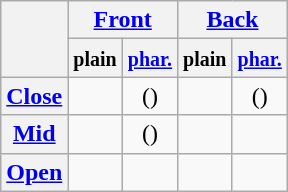<table class="wikitable" style="text-align: center;">
<tr>
<th rowspan="2"></th>
<th colspan="2"><a href='#'>Front</a></th>
<th colspan="2"><a href='#'>Back</a></th>
</tr>
<tr>
<th><small> plain</small></th>
<th><small> <a href='#'>phar.</a></small></th>
<th><small> plain</small></th>
<th><small> <a href='#'>phar.</a></small></th>
</tr>
<tr>
<th><a href='#'>Close</a></th>
<td></td>
<td>()</td>
<td></td>
<td>()</td>
</tr>
<tr>
<th><a href='#'>Mid</a></th>
<td></td>
<td>()</td>
<td></td>
<td></td>
</tr>
<tr>
<th><a href='#'>Open</a></th>
<td></td>
<td></td>
<td></td>
<td></td>
</tr>
</table>
